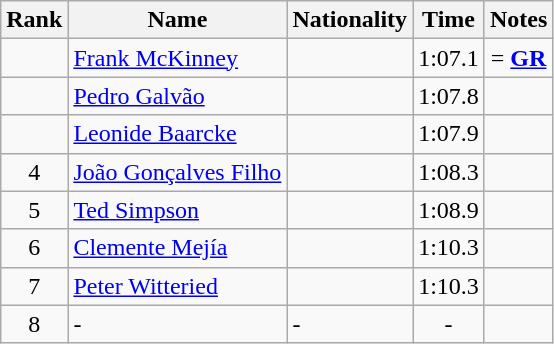<table class="wikitable sortable" style="text-align:center">
<tr>
<th>Rank</th>
<th>Name</th>
<th>Nationality</th>
<th>Time</th>
<th>Notes</th>
</tr>
<tr>
<td></td>
<td align=left><a href='#'>Frank McKinney</a></td>
<td align=left></td>
<td>1:07.1</td>
<td>= <strong><a href='#'>GR</a></strong></td>
</tr>
<tr>
<td></td>
<td align=left><a href='#'>Pedro Galvão</a></td>
<td align=left></td>
<td>1:07.8</td>
<td></td>
</tr>
<tr>
<td></td>
<td align=left><a href='#'>Leonide Baarcke</a></td>
<td align=left></td>
<td>1:07.9</td>
<td></td>
</tr>
<tr>
<td>4</td>
<td align=left><a href='#'>João Gonçalves Filho</a></td>
<td align=left></td>
<td>1:08.3</td>
<td></td>
</tr>
<tr>
<td>5</td>
<td align=left><a href='#'>Ted Simpson</a></td>
<td align=left></td>
<td>1:08.9</td>
<td></td>
</tr>
<tr>
<td>6</td>
<td align=left><a href='#'>Clemente Mejía</a></td>
<td align=left></td>
<td>1:10.3</td>
<td></td>
</tr>
<tr>
<td>7</td>
<td align=left><a href='#'>Peter Witteried</a></td>
<td align=left></td>
<td>1:10.3</td>
<td></td>
</tr>
<tr>
<td>8</td>
<td align=left>-</td>
<td align=left>-</td>
<td>-</td>
<td></td>
</tr>
</table>
